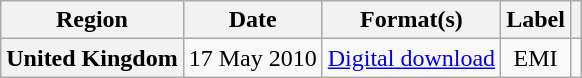<table class="wikitable plainrowheaders" style="text-align:center">
<tr>
<th scope="col">Region</th>
<th scope="col">Date</th>
<th scope="col">Format(s)</th>
<th scope="col">Label</th>
<th scope="col"></th>
</tr>
<tr>
<th scope="row">United Kingdom</th>
<td>17 May 2010</td>
<td><a href='#'>Digital download</a></td>
<td>EMI</td>
<td></td>
</tr>
</table>
